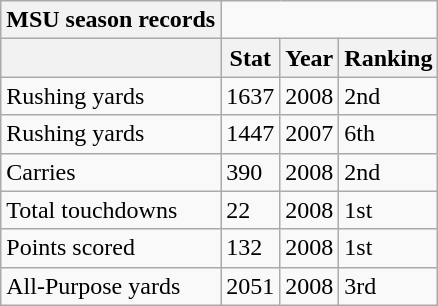<table class="wikitable collapsible collapsed">
<tr>
<th>MSU season records</th>
</tr>
<tr>
<th></th>
<th>Stat</th>
<th>Year</th>
<th>Ranking</th>
</tr>
<tr>
<td>Rushing yards</td>
<td>1637</td>
<td>2008</td>
<td>2nd</td>
</tr>
<tr>
<td>Rushing yards</td>
<td>1447</td>
<td>2007</td>
<td>6th</td>
</tr>
<tr>
<td>Carries</td>
<td>390</td>
<td>2008</td>
<td>2nd</td>
</tr>
<tr>
<td>Total touchdowns</td>
<td>22</td>
<td>2008</td>
<td>1st</td>
</tr>
<tr>
<td>Points scored</td>
<td>132</td>
<td>2008</td>
<td>1st</td>
</tr>
<tr>
<td>All-Purpose yards</td>
<td>2051</td>
<td>2008</td>
<td>3rd</td>
</tr>
</table>
